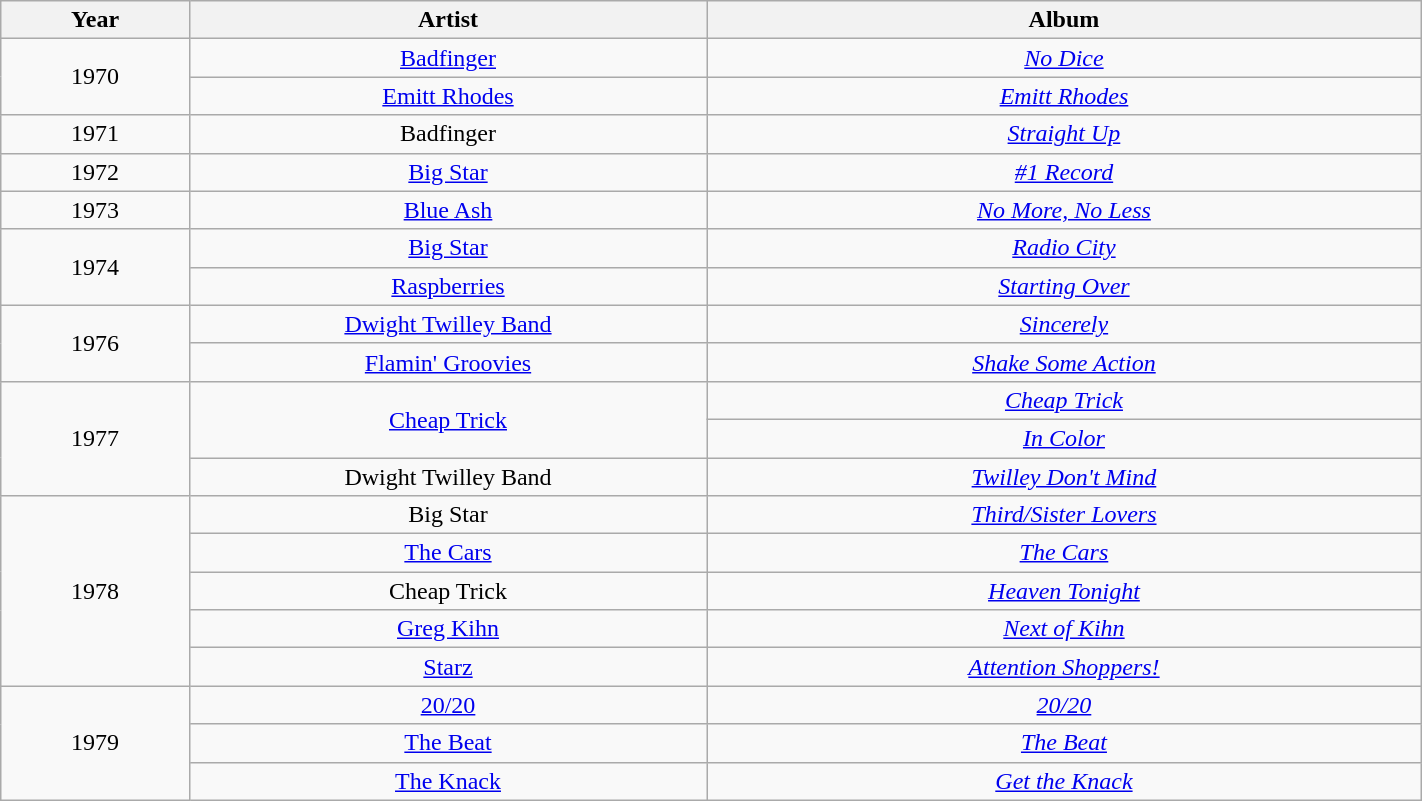<table class="wikitable" style="margin:auto; text-align:center;" width="75%">
<tr>
<th scope="col" style="width:50px;">Year</th>
<th scope="col" style="width:150px;">Artist</th>
<th scope="col" style="width:210px;">Album</th>
</tr>
<tr>
<td rowspan=2; align="center">1970</td>
<td align="center"><a href='#'>Badfinger</a></td>
<td align="center"><em><a href='#'>No Dice</a></em></td>
</tr>
<tr>
<td align="center"><a href='#'>Emitt Rhodes</a></td>
<td align="center"><em><a href='#'>Emitt Rhodes</a></em></td>
</tr>
<tr>
<td align="center">1971</td>
<td align="center">Badfinger</td>
<td align="center"><em><a href='#'>Straight Up</a></em></td>
</tr>
<tr>
<td align="center">1972</td>
<td rowspan; align="center"><a href='#'>Big Star</a></td>
<td align="center"><em><a href='#'>#1 Record</a></em></td>
</tr>
<tr>
<td rowspan; align="center">1973</td>
<td align="center"><a href='#'>Blue Ash</a></td>
<td align="center"><em><a href='#'>No More, No Less</a></em></td>
</tr>
<tr>
<td rowspan=2; align="center">1974</td>
<td align="center"><a href='#'>Big Star</a></td>
<td align="center"><em><a href='#'>Radio City</a></em></td>
</tr>
<tr>
<td align="center"><a href='#'>Raspberries</a></td>
<td align="center"><em><a href='#'>Starting Over</a></em></td>
</tr>
<tr>
<td rowspan=2; align="center">1976</td>
<td align="center"><a href='#'>Dwight Twilley Band</a></td>
<td align="center"><em><a href='#'>Sincerely</a></em></td>
</tr>
<tr>
<td align="center"><a href='#'>Flamin' Groovies</a></td>
<td align="center"><em><a href='#'>Shake Some Action</a></em></td>
</tr>
<tr>
<td rowspan=3; align="center">1977</td>
<td rowspan=2; align="center"><a href='#'>Cheap Trick</a></td>
<td align="center"><em><a href='#'>Cheap Trick</a></em></td>
</tr>
<tr>
<td align="center"><em><a href='#'>In Color</a></em></td>
</tr>
<tr>
<td align="center">Dwight Twilley Band</td>
<td align="center"><em><a href='#'>Twilley Don't Mind</a></em></td>
</tr>
<tr>
<td rowspan=5; align="center">1978</td>
<td align="center">Big Star</td>
<td align="center"><em><a href='#'>Third/Sister Lovers</a></em></td>
</tr>
<tr>
<td align="center"><a href='#'>The Cars</a></td>
<td align="center"><em><a href='#'>The Cars</a></em></td>
</tr>
<tr>
<td align="center">Cheap Trick</td>
<td align="center"><em><a href='#'>Heaven Tonight</a></em></td>
</tr>
<tr>
<td align="center"><a href='#'>Greg Kihn</a></td>
<td align="center"><em><a href='#'>Next of Kihn</a></em></td>
</tr>
<tr>
<td align="center"><a href='#'>Starz</a></td>
<td align="center"><em><a href='#'>Attention Shoppers!</a></em></td>
</tr>
<tr>
<td rowspan=3; align="center">1979</td>
<td align="center"><a href='#'>20/20</a></td>
<td align="center"><em><a href='#'>20/20</a></em></td>
</tr>
<tr>
<td align="center"><a href='#'>The Beat</a></td>
<td align="center"><em><a href='#'>The Beat</a></em></td>
</tr>
<tr>
<td align="center"><a href='#'>The Knack</a></td>
<td align="center"><em><a href='#'>Get the Knack</a></em></td>
</tr>
</table>
